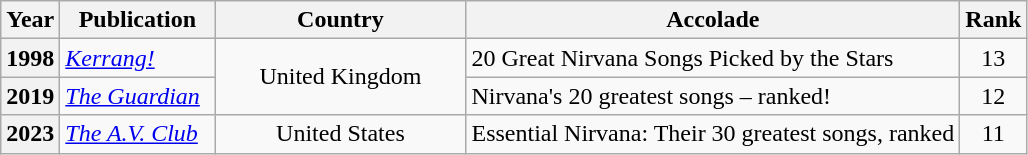<table class="wikitable plainrowheaders" style="text-align:left;">
<tr>
<th scope="col">Year</th>
<th scope="col" style="width:6em;">Publication</th>
<th scope="col" style="width:10em;">Country</th>
<th scope="col">Accolade</th>
<th scope="col">Rank</th>
</tr>
<tr>
<th scope="row">1998</th>
<td><em><a href='#'>Kerrang!</a></em></td>
<td style="text-align:center;" rowspan="2">United Kingdom</td>
<td>20 Great Nirvana Songs Picked by the Stars</td>
<td style="text-align:center;">13</td>
</tr>
<tr>
<th scope="row">2019</th>
<td><em><a href='#'>The Guardian</a></em></td>
<td>Nirvana's 20 greatest songs – ranked!</td>
<td style="text-align:center;">12</td>
</tr>
<tr>
<th scope="row">2023</th>
<td><em><a href='#'>The A.V. Club</a></em></td>
<td style="text-align:center">United States</td>
<td>Essential Nirvana: Their 30 greatest songs, ranked</td>
<td style="text-align:center;">11</td>
</tr>
</table>
